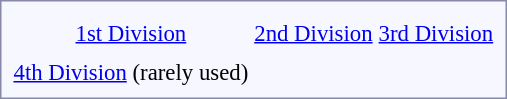<table style="border:1px solid #8888aa; background-color:#f7f8ff; padding:5px; font-size:95%; float: left; margin: 0px 12px 12px 0px;">
<tr>
<td align="center"></td>
<td></td>
<td></td>
</tr>
<tr>
<td align="center"><a href='#'>1st Division</a></td>
<td align="center"><a href='#'>2nd Division</a></td>
<td align="center"><a href='#'>3rd Division</a></td>
</tr>
<tr>
<td align="center"></td>
<td></td>
<td></td>
</tr>
<tr>
<td align="center"><a href='#'>4th Division</a> (rarely used)</td>
<td></td>
<td></td>
</tr>
</table>
